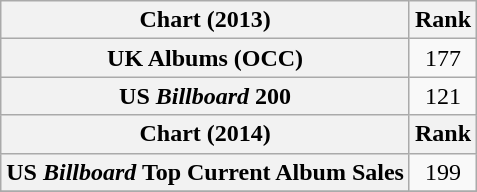<table class="wikitable sortable plainrowheaders" style="text-align:center">
<tr>
<th scope="col">Chart (2013)</th>
<th scope="col">Rank</th>
</tr>
<tr>
<th scope="row">UK Albums (OCC)</th>
<td>177</td>
</tr>
<tr>
<th scope="row">US <em>Billboard</em> 200</th>
<td>121</td>
</tr>
<tr>
<th scope="col">Chart (2014)</th>
<th scope="col">Rank</th>
</tr>
<tr>
<th scope="row">US <em>Billboard</em> Top Current Album Sales</th>
<td>199</td>
</tr>
<tr>
</tr>
</table>
